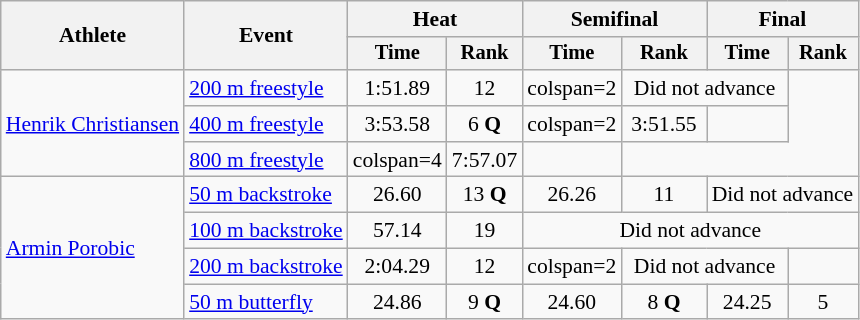<table class=wikitable style="font-size:90%">
<tr>
<th rowspan=2>Athlete</th>
<th rowspan=2>Event</th>
<th colspan="2">Heat</th>
<th colspan="2">Semifinal</th>
<th colspan="2">Final</th>
</tr>
<tr style="font-size:95%">
<th>Time</th>
<th>Rank</th>
<th>Time</th>
<th>Rank</th>
<th>Time</th>
<th>Rank</th>
</tr>
<tr align=center>
<td align=left rowspan=3><a href='#'>Henrik Christiansen</a></td>
<td align=left><a href='#'>200 m freestyle</a></td>
<td>1:51.89</td>
<td>12</td>
<td>colspan=2 </td>
<td colspan=2>Did not advance</td>
</tr>
<tr align=center>
<td align=left><a href='#'>400 m freestyle</a></td>
<td>3:53.58</td>
<td>6 <strong>Q</strong></td>
<td>colspan=2 </td>
<td>3:51.55</td>
<td></td>
</tr>
<tr align=center>
<td align=left><a href='#'>800 m freestyle</a></td>
<td>colspan=4 </td>
<td>7:57.07</td>
<td></td>
</tr>
<tr align=center>
<td align=left rowspan=4><a href='#'>Armin Porobic</a></td>
<td align=left><a href='#'>50 m backstroke</a></td>
<td>26.60</td>
<td>13 <strong>Q</strong></td>
<td>26.26</td>
<td>11</td>
<td colspan=2>Did not advance</td>
</tr>
<tr align=center>
<td align=left><a href='#'>100 m backstroke</a></td>
<td>57.14</td>
<td>19</td>
<td colspan=4>Did not advance</td>
</tr>
<tr align=center>
<td align=left><a href='#'>200 m backstroke</a></td>
<td>2:04.29</td>
<td>12</td>
<td>colspan=2 </td>
<td colspan=2>Did not advance</td>
</tr>
<tr align=center>
<td align=left><a href='#'>50 m butterfly</a></td>
<td>24.86</td>
<td>9 <strong>Q</strong></td>
<td>24.60</td>
<td>8 <strong>Q	</strong></td>
<td>24.25</td>
<td>5</td>
</tr>
</table>
